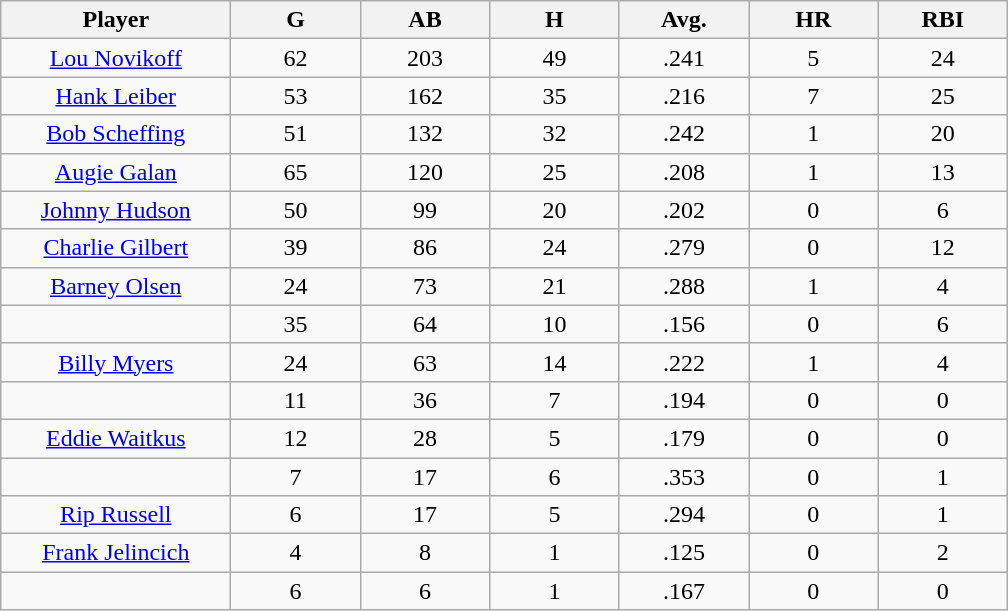<table class="wikitable sortable">
<tr>
<th bgcolor="#DDDDFF" width="16%">Player</th>
<th bgcolor="#DDDDFF" width="9%">G</th>
<th bgcolor="#DDDDFF" width="9%">AB</th>
<th bgcolor="#DDDDFF" width="9%">H</th>
<th bgcolor="#DDDDFF" width="9%">Avg.</th>
<th bgcolor="#DDDDFF" width="9%">HR</th>
<th bgcolor="#DDDDFF" width="9%">RBI</th>
</tr>
<tr align="center">
<td><a href='#'>Lou Novikoff</a></td>
<td>62</td>
<td>203</td>
<td>49</td>
<td>.241</td>
<td>5</td>
<td>24</td>
</tr>
<tr align="center">
<td><a href='#'>Hank Leiber</a></td>
<td>53</td>
<td>162</td>
<td>35</td>
<td>.216</td>
<td>7</td>
<td>25</td>
</tr>
<tr align="center">
<td><a href='#'>Bob Scheffing</a></td>
<td>51</td>
<td>132</td>
<td>32</td>
<td>.242</td>
<td>1</td>
<td>20</td>
</tr>
<tr align="center">
<td><a href='#'>Augie Galan</a></td>
<td>65</td>
<td>120</td>
<td>25</td>
<td>.208</td>
<td>1</td>
<td>13</td>
</tr>
<tr align="center">
<td><a href='#'>Johnny Hudson</a></td>
<td>50</td>
<td>99</td>
<td>20</td>
<td>.202</td>
<td>0</td>
<td>6</td>
</tr>
<tr align="center">
<td><a href='#'>Charlie Gilbert</a></td>
<td>39</td>
<td>86</td>
<td>24</td>
<td>.279</td>
<td>0</td>
<td>12</td>
</tr>
<tr align="center">
<td><a href='#'>Barney Olsen</a></td>
<td>24</td>
<td>73</td>
<td>21</td>
<td>.288</td>
<td>1</td>
<td>4</td>
</tr>
<tr align="center">
<td></td>
<td>35</td>
<td>64</td>
<td>10</td>
<td>.156</td>
<td>0</td>
<td>6</td>
</tr>
<tr align="center">
<td><a href='#'>Billy Myers</a></td>
<td>24</td>
<td>63</td>
<td>14</td>
<td>.222</td>
<td>1</td>
<td>4</td>
</tr>
<tr align="center">
<td></td>
<td>11</td>
<td>36</td>
<td>7</td>
<td>.194</td>
<td>0</td>
<td>0</td>
</tr>
<tr align="center">
<td><a href='#'>Eddie Waitkus</a></td>
<td>12</td>
<td>28</td>
<td>5</td>
<td>.179</td>
<td>0</td>
<td>0</td>
</tr>
<tr align="center">
<td></td>
<td>7</td>
<td>17</td>
<td>6</td>
<td>.353</td>
<td>0</td>
<td>1</td>
</tr>
<tr align="center">
<td><a href='#'>Rip Russell</a></td>
<td>6</td>
<td>17</td>
<td>5</td>
<td>.294</td>
<td>0</td>
<td>1</td>
</tr>
<tr align="center">
<td><a href='#'>Frank Jelincich</a></td>
<td>4</td>
<td>8</td>
<td>1</td>
<td>.125</td>
<td>0</td>
<td>2</td>
</tr>
<tr align="center">
<td></td>
<td>6</td>
<td>6</td>
<td>1</td>
<td>.167</td>
<td>0</td>
<td>0</td>
</tr>
</table>
